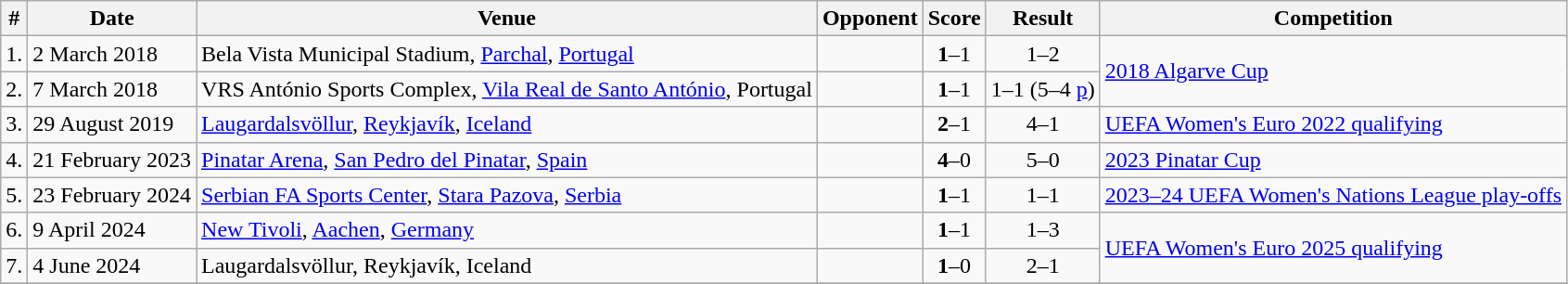<table class="wikitable">
<tr>
<th>#</th>
<th>Date</th>
<th>Venue</th>
<th>Opponent</th>
<th>Score</th>
<th>Result</th>
<th>Competition</th>
</tr>
<tr>
<td>1.</td>
<td>2 March 2018</td>
<td>Bela Vista Municipal Stadium, <a href='#'>Parchal</a>, <a href='#'>Portugal</a></td>
<td></td>
<td align=center><strong>1</strong>–1</td>
<td align=center>1–2</td>
<td rowspan=2><a href='#'>2018 Algarve Cup</a></td>
</tr>
<tr>
<td>2.</td>
<td>7 March 2018</td>
<td>VRS António Sports Complex, <a href='#'>Vila Real de Santo António</a>, Portugal</td>
<td></td>
<td align=center><strong>1</strong>–1</td>
<td align=center>1–1 (5–4 <a href='#'>p</a>)</td>
</tr>
<tr>
<td>3.</td>
<td>29 August 2019</td>
<td><a href='#'>Laugardalsvöllur</a>, <a href='#'>Reykjavík</a>, <a href='#'>Iceland</a></td>
<td></td>
<td align=center><strong>2</strong>–1</td>
<td align=center>4–1</td>
<td><a href='#'>UEFA Women's Euro 2022 qualifying</a></td>
</tr>
<tr>
<td>4.</td>
<td>21 February 2023</td>
<td><a href='#'>Pinatar Arena</a>, <a href='#'>San Pedro del Pinatar</a>, <a href='#'>Spain</a></td>
<td></td>
<td align=center><strong>4</strong>–0</td>
<td align=center>5–0</td>
<td><a href='#'>2023 Pinatar Cup</a></td>
</tr>
<tr>
<td>5.</td>
<td>23 February 2024</td>
<td><a href='#'>Serbian FA Sports Center</a>, <a href='#'>Stara Pazova</a>, <a href='#'>Serbia</a></td>
<td></td>
<td align=center><strong>1</strong>–1</td>
<td align=center>1–1</td>
<td><a href='#'>2023–24 UEFA Women's Nations League play-offs</a></td>
</tr>
<tr>
<td>6.</td>
<td>9 April 2024</td>
<td><a href='#'>New Tivoli</a>, <a href='#'>Aachen</a>, <a href='#'>Germany</a></td>
<td></td>
<td align=center><strong>1</strong>–1</td>
<td align=center>1–3</td>
<td rowspan=2><a href='#'>UEFA Women's Euro 2025 qualifying</a></td>
</tr>
<tr>
<td>7.</td>
<td>4 June 2024</td>
<td>Laugardalsvöllur, Reykjavík, Iceland</td>
<td></td>
<td align=center><strong>1</strong>–0</td>
<td align=center>2–1</td>
</tr>
<tr>
</tr>
</table>
